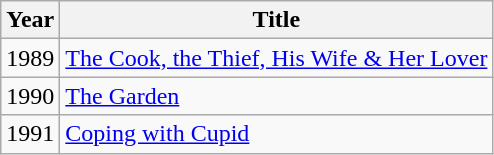<table class="wikitable">
<tr>
<th>Year</th>
<th>Title</th>
</tr>
<tr>
<td>1989</td>
<td><a href='#'>The Cook, the Thief, His Wife & Her Lover</a></td>
</tr>
<tr>
<td>1990</td>
<td><a href='#'>The Garden</a></td>
</tr>
<tr>
<td>1991</td>
<td><a href='#'>Coping with Cupid</a></td>
</tr>
</table>
